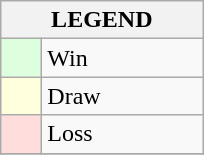<table class="wikitable" border="1">
<tr>
<th colspan="2">LEGEND</th>
</tr>
<tr>
<td style="background:#ddffdd;" width=20> </td>
<td width=100>Win</td>
</tr>
<tr>
<td style="background:#ffffdd"  width=20> </td>
<td width=100>Draw</td>
</tr>
<tr>
<td style="background:#ffdddd;" width=20> </td>
<td width=100>Loss</td>
</tr>
<tr>
</tr>
</table>
